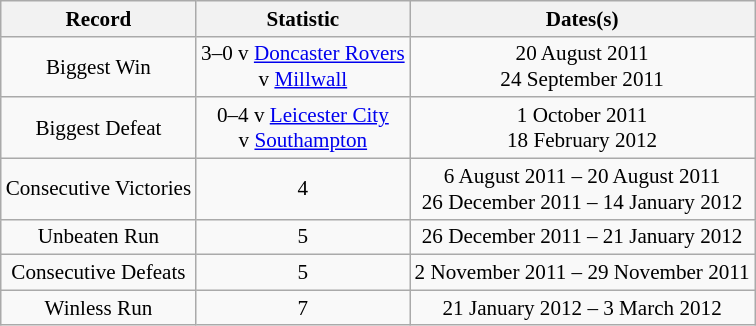<table class="wikitable" style="text-align:center; font-size:88%">
<tr>
<th>Record</th>
<th>Statistic</th>
<th>Dates(s)</th>
</tr>
<tr>
<td>Biggest Win</td>
<td>3–0 v <a href='#'>Doncaster Rovers</a><br>v <a href='#'>Millwall</a></td>
<td>20 August 2011<br>24 September 2011</td>
</tr>
<tr>
<td>Biggest Defeat</td>
<td>0–4 v <a href='#'>Leicester City</a><br>v <a href='#'>Southampton</a></td>
<td>1 October 2011<br>18 February 2012</td>
</tr>
<tr>
<td>Consecutive Victories</td>
<td>4</td>
<td>6 August 2011 – 20 August 2011<br>26 December 2011 – 14 January 2012</td>
</tr>
<tr>
<td>Unbeaten Run</td>
<td>5</td>
<td>26 December 2011 – 21 January 2012</td>
</tr>
<tr>
<td>Consecutive Defeats</td>
<td>5</td>
<td>2 November 2011 – 29 November 2011</td>
</tr>
<tr>
<td>Winless Run</td>
<td>7</td>
<td>21 January 2012 – 3 March 2012</td>
</tr>
</table>
